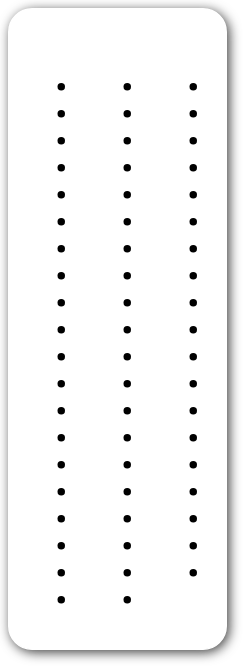<table style=" border-radius:1em; box-shadow: 0.1em 0.1em 0.5em rgba(0,0,0,0.75); background-color: white; border: 1px solid white; padding: 5px;">
<tr>
<td><br><ul><li></li><li></li><li></li><li></li><li></li><li></li><li></li><li></li><li></li><li></li><li></li><li></li><li></li><li></li><li></li><li></li><li></li><li></li><li></li><li></li></ul></td>
<td valign=top><br><ul><li></li><li></li><li></li><li></li><li></li><li></li><li></li><li></li><li></li><li></li><li></li><li></li><li></li><li></li><li></li><li></li><li></li><li></li><li></li><li></li></ul></td>
<td valign=top><br><ul><li></li><li></li><li></li><li></li><li></li><li></li><li></li><li></li><li></li><li></li><li></li><li></li><li></li><li></li><li></li><li></li><li></li><li></li><li></li></ul></td>
</tr>
</table>
